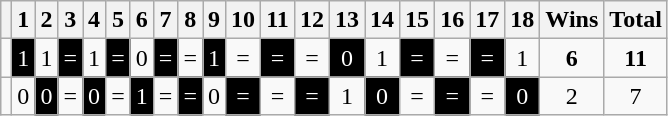<table class="wikitable" style="text-align:center">
<tr>
<th></th>
<th>1</th>
<th>2</th>
<th>3</th>
<th>4</th>
<th>5</th>
<th>6</th>
<th>7</th>
<th>8</th>
<th>9</th>
<th>10</th>
<th>11</th>
<th>12</th>
<th>13</th>
<th>14</th>
<th>15</th>
<th>16</th>
<th>17</th>
<th>18</th>
<th>Wins</th>
<th>Total</th>
</tr>
<tr>
<td align=left></td>
<td style="background:black; color:white">1</td>
<td>1</td>
<td style="background:black; color:white">=</td>
<td>1</td>
<td style="background:black; color:white">=</td>
<td>0</td>
<td style="background:black; color:white">=</td>
<td>=</td>
<td style="background:black; color:white">1</td>
<td>=</td>
<td style="background:black; color:white">=</td>
<td>=</td>
<td style="background:black; color:white">0</td>
<td>1</td>
<td style="background:black; color:white">=</td>
<td>=</td>
<td style="background:black; color:white">=</td>
<td>1</td>
<td><strong>6</strong></td>
<td><strong>11</strong></td>
</tr>
<tr>
<td align=left></td>
<td>0</td>
<td style="background:black; color:white">0</td>
<td>=</td>
<td style="background:black; color:white">0</td>
<td>=</td>
<td style="background:black; color:white">1</td>
<td>=</td>
<td style="background:black; color:white">=</td>
<td>0</td>
<td style="background:black; color:white">=</td>
<td>=</td>
<td style="background:black; color:white">=</td>
<td>1</td>
<td style="background:black; color:white">0</td>
<td>=</td>
<td style="background:black; color:white">=</td>
<td>=</td>
<td style="background:black; color:white">0</td>
<td>2</td>
<td>7</td>
</tr>
</table>
